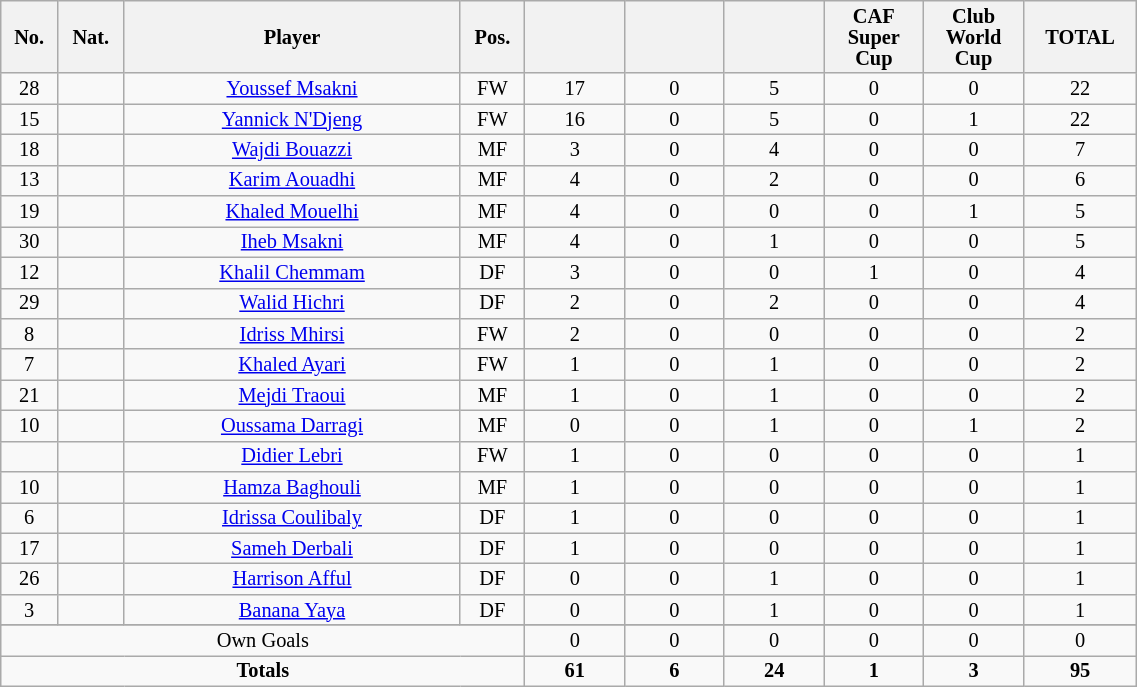<table class="wikitable sortable alternance"  style="font-size:85%; text-align:center; line-height:14px; width:60%;">
<tr>
<th width=10><strong>No.</strong></th>
<th width=10><strong>Nat.</strong></th>
<th width=150><strong>Player</strong></th>
<th width=10><strong>Pos.</strong></th>
<th width=40></th>
<th width=40></th>
<th width=40></th>
<th width=40>CAF Super Cup</th>
<th width=40>Club World Cup</th>
<th width=10>TOTAL</th>
</tr>
<tr>
<td>28</td>
<td></td>
<td><a href='#'>Youssef Msakni</a></td>
<td>FW</td>
<td>17</td>
<td>0</td>
<td>5</td>
<td>0</td>
<td>0</td>
<td>22</td>
</tr>
<tr>
<td>15</td>
<td></td>
<td><a href='#'>Yannick N'Djeng</a></td>
<td>FW</td>
<td>16</td>
<td>0</td>
<td>5</td>
<td>0</td>
<td>1</td>
<td>22</td>
</tr>
<tr>
<td>18</td>
<td></td>
<td><a href='#'>Wajdi Bouazzi</a></td>
<td>MF</td>
<td>3</td>
<td>0</td>
<td>4</td>
<td>0</td>
<td>0</td>
<td>7</td>
</tr>
<tr>
<td>13</td>
<td></td>
<td><a href='#'>Karim Aouadhi</a></td>
<td>MF</td>
<td>4</td>
<td>0</td>
<td>2</td>
<td>0</td>
<td>0</td>
<td>6</td>
</tr>
<tr>
<td>19</td>
<td></td>
<td><a href='#'>Khaled Mouelhi</a></td>
<td>MF</td>
<td>4</td>
<td>0</td>
<td>0</td>
<td>0</td>
<td>1</td>
<td>5</td>
</tr>
<tr>
<td>30</td>
<td></td>
<td><a href='#'>Iheb Msakni</a></td>
<td>MF</td>
<td>4</td>
<td>0</td>
<td>1</td>
<td>0</td>
<td>0</td>
<td>5</td>
</tr>
<tr>
<td>12</td>
<td></td>
<td><a href='#'>Khalil Chemmam</a></td>
<td>DF</td>
<td>3</td>
<td>0</td>
<td>0</td>
<td>1</td>
<td>0</td>
<td>4</td>
</tr>
<tr>
<td>29</td>
<td></td>
<td><a href='#'>Walid Hichri</a></td>
<td>DF</td>
<td>2</td>
<td>0</td>
<td>2</td>
<td>0</td>
<td>0</td>
<td>4</td>
</tr>
<tr>
<td>8</td>
<td></td>
<td><a href='#'>Idriss Mhirsi</a></td>
<td>FW</td>
<td>2</td>
<td>0</td>
<td>0</td>
<td>0</td>
<td>0</td>
<td>2</td>
</tr>
<tr>
<td>7</td>
<td></td>
<td><a href='#'>Khaled Ayari</a></td>
<td>FW</td>
<td>1</td>
<td>0</td>
<td>1</td>
<td>0</td>
<td>0</td>
<td>2</td>
</tr>
<tr>
<td>21</td>
<td></td>
<td><a href='#'>Mejdi Traoui</a></td>
<td>MF</td>
<td>1</td>
<td>0</td>
<td>1</td>
<td>0</td>
<td>0</td>
<td>2</td>
</tr>
<tr>
<td>10</td>
<td></td>
<td><a href='#'>Oussama Darragi</a></td>
<td>MF</td>
<td>0</td>
<td>0</td>
<td>1</td>
<td>0</td>
<td>1</td>
<td>2</td>
</tr>
<tr>
<td></td>
<td></td>
<td><a href='#'>Didier Lebri</a></td>
<td>FW</td>
<td>1</td>
<td>0</td>
<td>0</td>
<td>0</td>
<td>0</td>
<td>1</td>
</tr>
<tr>
<td>10</td>
<td></td>
<td><a href='#'>Hamza Baghouli</a></td>
<td>MF</td>
<td>1</td>
<td>0</td>
<td>0</td>
<td>0</td>
<td>0</td>
<td>1</td>
</tr>
<tr>
<td>6</td>
<td></td>
<td><a href='#'>Idrissa Coulibaly</a></td>
<td>DF</td>
<td>1</td>
<td>0</td>
<td>0</td>
<td>0</td>
<td>0</td>
<td>1</td>
</tr>
<tr>
<td>17</td>
<td></td>
<td><a href='#'>Sameh Derbali</a></td>
<td>DF</td>
<td>1</td>
<td>0</td>
<td>0</td>
<td>0</td>
<td>0</td>
<td>1</td>
</tr>
<tr>
<td>26</td>
<td></td>
<td><a href='#'>Harrison Afful</a></td>
<td>DF</td>
<td>0</td>
<td>0</td>
<td>1</td>
<td>0</td>
<td>0</td>
<td>1</td>
</tr>
<tr>
<td>3</td>
<td></td>
<td><a href='#'>Banana Yaya</a></td>
<td>DF</td>
<td>0</td>
<td>0</td>
<td>1</td>
<td>0</td>
<td>0</td>
<td>1</td>
</tr>
<tr>
</tr>
<tr class="sortbottom">
<td colspan="4">Own Goals</td>
<td>0</td>
<td>0</td>
<td>0</td>
<td>0</td>
<td>0</td>
<td>0</td>
</tr>
<tr class="sortbottom">
<td colspan="4"><strong>Totals</strong></td>
<td><strong>61</strong></td>
<td><strong>6</strong></td>
<td><strong>24</strong></td>
<td><strong>1</strong></td>
<td><strong>3</strong></td>
<td><strong>95</strong></td>
</tr>
</table>
